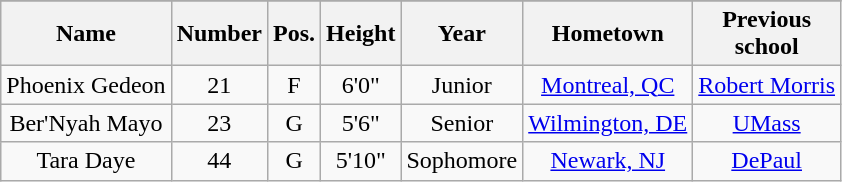<table class="wikitable sortable" style="text-align: center">
<tr align=center>
</tr>
<tr>
<th>Name</th>
<th>Number</th>
<th>Pos.</th>
<th>Height</th>
<th>Year</th>
<th>Hometown</th>
<th class="unsortable">Previous<br>school</th>
</tr>
<tr>
<td>Phoenix Gedeon</td>
<td>21</td>
<td>F</td>
<td>6'0"</td>
<td>Junior</td>
<td><a href='#'>Montreal, QC</a></td>
<td><a href='#'>Robert Morris</a></td>
</tr>
<tr>
<td>Ber'Nyah Mayo</td>
<td>23</td>
<td>G</td>
<td>5'6"</td>
<td>Senior</td>
<td><a href='#'>Wilmington, DE</a></td>
<td><a href='#'>UMass</a></td>
</tr>
<tr>
<td>Tara Daye</td>
<td>44</td>
<td>G</td>
<td>5'10"</td>
<td>Sophomore</td>
<td><a href='#'>Newark, NJ</a></td>
<td><a href='#'>DePaul</a></td>
</tr>
</table>
